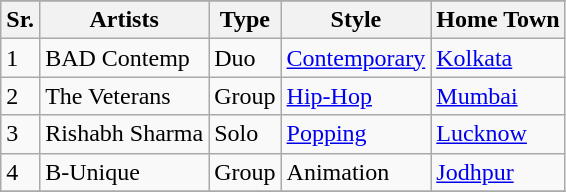<table class=wikitable>
<tr>
</tr>
<tr>
<th>Sr.</th>
<th>Artists</th>
<th>Type</th>
<th>Style</th>
<th>Home Town</th>
</tr>
<tr>
<td>1</td>
<td>BAD Contemp</td>
<td>Duo</td>
<td><a href='#'>Contemporary</a></td>
<td><a href='#'>Kolkata</a></td>
</tr>
<tr>
<td>2</td>
<td>The Veterans</td>
<td>Group</td>
<td><a href='#'>Hip-Hop</a></td>
<td><a href='#'>Mumbai</a></td>
</tr>
<tr>
<td>3</td>
<td>Rishabh Sharma</td>
<td>Solo</td>
<td><a href='#'>Popping</a></td>
<td><a href='#'>Lucknow</a></td>
</tr>
<tr>
<td>4</td>
<td>B-Unique</td>
<td>Group</td>
<td>Animation</td>
<td><a href='#'>Jodhpur</a></td>
</tr>
<tr>
</tr>
</table>
